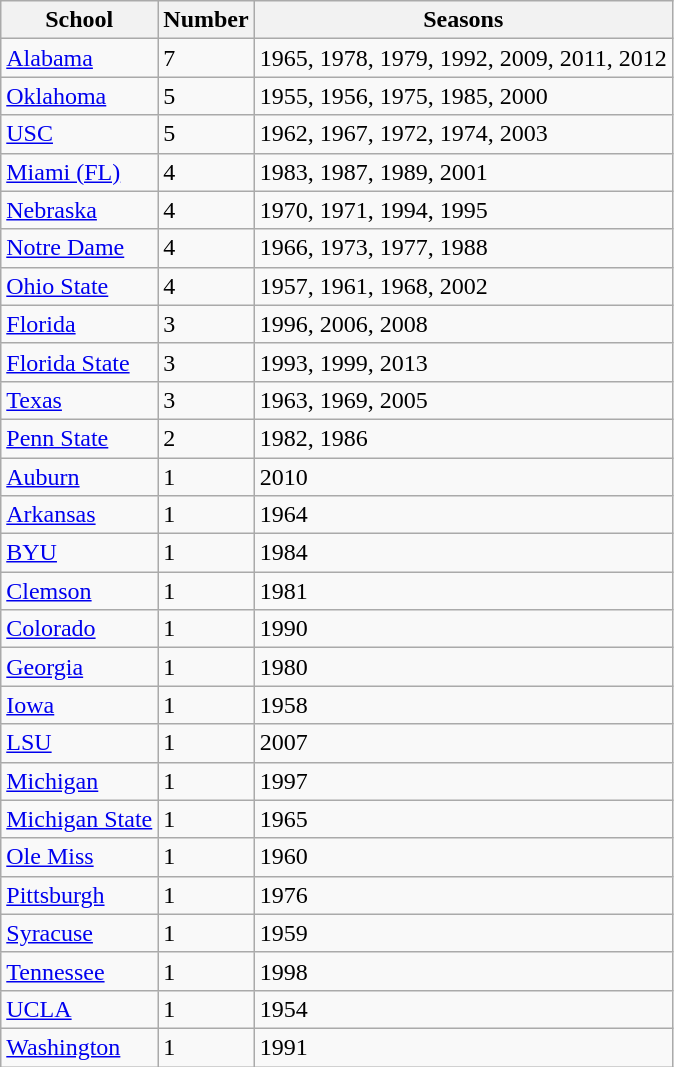<table class="wikitable sortable">
<tr>
<th>School</th>
<th>Number</th>
<th>Seasons</th>
</tr>
<tr>
<td><a href='#'>Alabama</a></td>
<td>7</td>
<td>1965, 1978, 1979, 1992, 2009, 2011, 2012</td>
</tr>
<tr>
<td><a href='#'>Oklahoma</a></td>
<td>5</td>
<td>1955, 1956, 1975, 1985, 2000</td>
</tr>
<tr>
<td><a href='#'>USC</a></td>
<td>5</td>
<td>1962, 1967, 1972, 1974, 2003</td>
</tr>
<tr>
<td><a href='#'>Miami (FL)</a></td>
<td>4</td>
<td>1983, 1987, 1989, 2001</td>
</tr>
<tr>
<td><a href='#'>Nebraska</a></td>
<td>4</td>
<td>1970, 1971, 1994, 1995</td>
</tr>
<tr>
<td><a href='#'>Notre Dame</a></td>
<td>4</td>
<td>1966, 1973, 1977, 1988</td>
</tr>
<tr>
<td><a href='#'>Ohio State</a></td>
<td>4</td>
<td>1957, 1961, 1968, 2002</td>
</tr>
<tr>
<td><a href='#'>Florida</a></td>
<td>3</td>
<td>1996, 2006, 2008</td>
</tr>
<tr>
<td><a href='#'>Florida State</a></td>
<td>3</td>
<td>1993, 1999, 2013</td>
</tr>
<tr>
<td><a href='#'>Texas</a></td>
<td>3</td>
<td>1963, 1969, 2005</td>
</tr>
<tr>
<td><a href='#'>Penn State</a></td>
<td>2</td>
<td>1982, 1986</td>
</tr>
<tr>
<td><a href='#'>Auburn</a></td>
<td>1</td>
<td>2010</td>
</tr>
<tr>
<td><a href='#'>Arkansas</a></td>
<td>1</td>
<td>1964</td>
</tr>
<tr>
<td><a href='#'>BYU</a></td>
<td>1</td>
<td>1984</td>
</tr>
<tr>
<td><a href='#'>Clemson</a></td>
<td>1</td>
<td>1981</td>
</tr>
<tr>
<td><a href='#'>Colorado</a></td>
<td>1</td>
<td>1990</td>
</tr>
<tr>
<td><a href='#'>Georgia</a></td>
<td>1</td>
<td>1980</td>
</tr>
<tr>
<td><a href='#'>Iowa</a></td>
<td>1</td>
<td>1958</td>
</tr>
<tr>
<td><a href='#'>LSU</a></td>
<td>1</td>
<td>2007</td>
</tr>
<tr>
<td><a href='#'>Michigan</a></td>
<td>1</td>
<td>1997</td>
</tr>
<tr>
<td><a href='#'>Michigan State</a></td>
<td>1</td>
<td>1965</td>
</tr>
<tr>
<td><a href='#'>Ole Miss</a></td>
<td>1</td>
<td>1960</td>
</tr>
<tr>
<td><a href='#'>Pittsburgh</a></td>
<td>1</td>
<td>1976</td>
</tr>
<tr>
<td><a href='#'>Syracuse</a></td>
<td>1</td>
<td>1959</td>
</tr>
<tr>
<td><a href='#'>Tennessee</a></td>
<td>1</td>
<td>1998</td>
</tr>
<tr>
<td><a href='#'>UCLA</a></td>
<td>1</td>
<td>1954</td>
</tr>
<tr>
<td><a href='#'>Washington</a></td>
<td>1</td>
<td>1991</td>
</tr>
</table>
